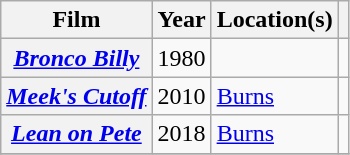<table class="wikitable sortable plainrowheaders">
<tr>
<th>Film</th>
<th>Year</th>
<th class="unsortable">Location(s)</th>
<th class="unsortable"></th>
</tr>
<tr>
<th scope="row"><em><a href='#'>Bronco Billy</a></em></th>
<td>1980</td>
<td></td>
<td style="text-align:center;"></td>
</tr>
<tr>
<th scope="row"><em><a href='#'>Meek's Cutoff</a></em></th>
<td>2010</td>
<td><a href='#'>Burns</a></td>
<td style="text-align:center;"></td>
</tr>
<tr>
<th scope="row"><em><a href='#'>Lean on Pete</a></em></th>
<td>2018</td>
<td><a href='#'>Burns</a></td>
<td style="text-align:center;"></td>
</tr>
<tr>
</tr>
</table>
